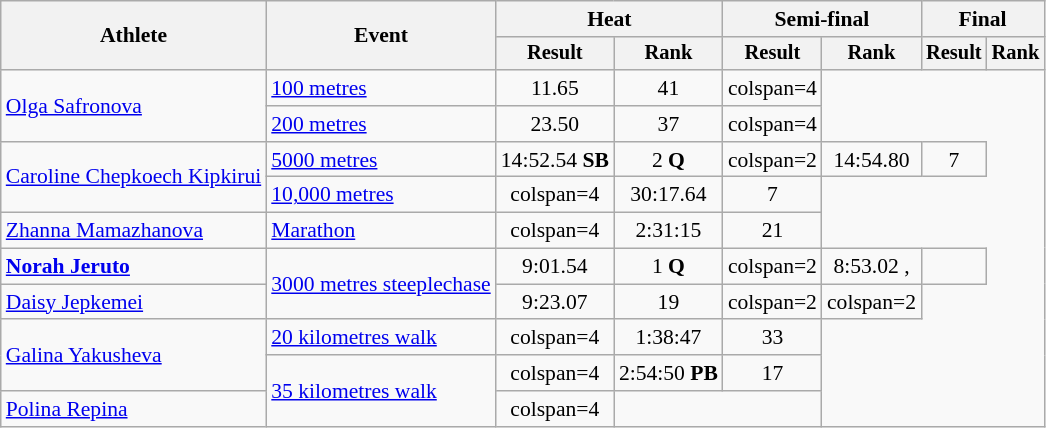<table class="wikitable" style="font-size:90%">
<tr>
<th rowspan="2">Athlete</th>
<th rowspan="2">Event</th>
<th colspan="2">Heat</th>
<th colspan="2">Semi-final</th>
<th colspan="2">Final</th>
</tr>
<tr style="font-size:95%">
<th>Result</th>
<th>Rank</th>
<th>Result</th>
<th>Rank</th>
<th>Result</th>
<th>Rank</th>
</tr>
<tr style=text-align:center>
<td rowspan="2" style="text-align:left"><a href='#'>Olga Safronova</a></td>
<td style=text-align:left><a href='#'>100 metres</a></td>
<td>11.65</td>
<td>41</td>
<td>colspan=4</td>
</tr>
<tr style=text-align:center>
<td style=text-align:left><a href='#'>200 metres</a></td>
<td>23.50</td>
<td>37</td>
<td>colspan=4</td>
</tr>
<tr style=text-align:center>
<td rowspan="2" style="text-align:left"><a href='#'>Caroline Chepkoech Kipkirui</a></td>
<td style=text-align:left><a href='#'>5000 metres</a></td>
<td>14:52.54 <strong>SB</strong></td>
<td>2 <strong>Q</strong></td>
<td>colspan=2 </td>
<td>14:54.80</td>
<td>7</td>
</tr>
<tr style=text-align:center>
<td style=text-align:left><a href='#'>10,000 metres</a></td>
<td>colspan=4 </td>
<td>30:17.64 </td>
<td>7</td>
</tr>
<tr style=text-align:center>
<td style=text-align:left><a href='#'>Zhanna Mamazhanova</a></td>
<td style=text-align:left><a href='#'>Marathon</a></td>
<td>colspan=4 </td>
<td>2:31:15</td>
<td>21</td>
</tr>
<tr style=text-align:center>
<td style=text-align:left><strong><a href='#'>Norah Jeruto</a></strong></td>
<td style=text-align:left rowspan=2><a href='#'>3000 metres steeplechase</a></td>
<td>9:01.54</td>
<td>1 <strong>Q</strong></td>
<td>colspan=2 </td>
<td>8:53.02 , </td>
<td></td>
</tr>
<tr style=text-align:center>
<td style=text-align:left><a href='#'>Daisy Jepkemei</a></td>
<td>9:23.07</td>
<td>19</td>
<td>colspan=2 </td>
<td>colspan=2 </td>
</tr>
<tr style=text-align:center>
<td rowspan="2" style="text-align:left"><a href='#'>Galina Yakusheva</a></td>
<td style=text-align:left><a href='#'>20 kilometres walk</a></td>
<td>colspan=4 </td>
<td>1:38:47</td>
<td>33</td>
</tr>
<tr style=text-align:center>
<td rowspan="2" style="text-align:left"><a href='#'>35 kilometres walk</a></td>
<td>colspan=4 </td>
<td>2:54:50 <strong>PB</strong></td>
<td>17</td>
</tr>
<tr style=text-align:center>
<td style=text-align:left><a href='#'>Polina Repina</a></td>
<td>colspan=4 </td>
<td colspan="2"></td>
</tr>
</table>
